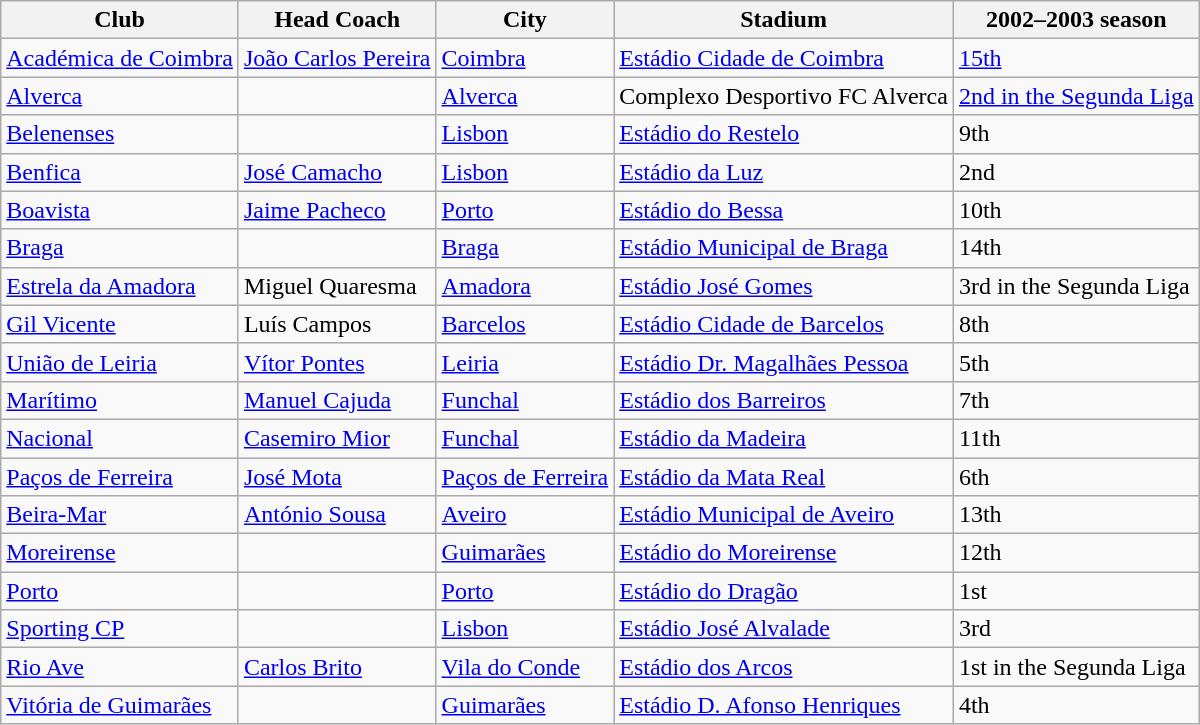<table class="wikitable sortable">
<tr>
<th>Club</th>
<th>Head Coach</th>
<th>City</th>
<th>Stadium</th>
<th>2002–2003 season</th>
</tr>
<tr>
<td><a href='#'>Académica de Coimbra</a></td>
<td> <a href='#'>João Carlos Pereira</a></td>
<td><a href='#'>Coimbra</a></td>
<td><a href='#'>Estádio Cidade de Coimbra</a></td>
<td><a href='#'>15th</a></td>
</tr>
<tr>
<td><a href='#'>Alverca</a></td>
<td> </td>
<td><a href='#'>Alverca</a></td>
<td>Complexo Desportivo FC Alverca</td>
<td><a href='#'>2nd in the Segunda Liga</a></td>
</tr>
<tr>
<td><a href='#'>Belenenses</a></td>
<td> </td>
<td><a href='#'>Lisbon</a></td>
<td><a href='#'>Estádio do Restelo</a></td>
<td>9th</td>
</tr>
<tr>
<td><a href='#'>Benfica</a></td>
<td> <a href='#'>José Camacho</a></td>
<td><a href='#'>Lisbon</a></td>
<td><a href='#'>Estádio da Luz</a></td>
<td>2nd</td>
</tr>
<tr>
<td><a href='#'>Boavista</a></td>
<td> <a href='#'>Jaime Pacheco</a></td>
<td><a href='#'>Porto</a></td>
<td><a href='#'>Estádio do Bessa</a></td>
<td>10th</td>
</tr>
<tr>
<td><a href='#'>Braga</a></td>
<td> </td>
<td><a href='#'>Braga</a></td>
<td><a href='#'>Estádio Municipal de Braga</a></td>
<td>14th</td>
</tr>
<tr>
<td><a href='#'>Estrela da Amadora</a></td>
<td> Miguel Quaresma</td>
<td><a href='#'>Amadora</a></td>
<td><a href='#'>Estádio José Gomes</a></td>
<td>3rd in the Segunda Liga</td>
</tr>
<tr>
<td><a href='#'>Gil Vicente</a></td>
<td> Luís Campos</td>
<td><a href='#'>Barcelos</a></td>
<td><a href='#'>Estádio Cidade de Barcelos</a></td>
<td>8th</td>
</tr>
<tr>
<td><a href='#'>União de Leiria</a></td>
<td> <a href='#'>Vítor Pontes</a></td>
<td><a href='#'>Leiria</a></td>
<td><a href='#'>Estádio Dr. Magalhães Pessoa</a></td>
<td>5th</td>
</tr>
<tr>
<td><a href='#'>Marítimo</a></td>
<td> <a href='#'>Manuel Cajuda</a></td>
<td><a href='#'>Funchal</a></td>
<td><a href='#'>Estádio dos Barreiros</a></td>
<td>7th</td>
</tr>
<tr>
<td><a href='#'>Nacional</a></td>
<td> <a href='#'>Casemiro Mior</a></td>
<td><a href='#'>Funchal</a></td>
<td><a href='#'>Estádio da Madeira</a></td>
<td>11th</td>
</tr>
<tr>
<td><a href='#'>Paços de Ferreira</a></td>
<td> <a href='#'>José Mota</a></td>
<td><a href='#'>Paços de Ferreira</a></td>
<td><a href='#'>Estádio da Mata Real</a></td>
<td>6th</td>
</tr>
<tr>
<td><a href='#'>Beira-Mar</a></td>
<td> <a href='#'>António Sousa</a></td>
<td><a href='#'>Aveiro</a></td>
<td><a href='#'>Estádio Municipal de Aveiro</a></td>
<td>13th</td>
</tr>
<tr>
<td><a href='#'>Moreirense</a></td>
<td> </td>
<td><a href='#'>Guimarães</a></td>
<td><a href='#'>Estádio do Moreirense</a></td>
<td>12th</td>
</tr>
<tr>
<td><a href='#'>Porto</a></td>
<td> </td>
<td><a href='#'>Porto</a></td>
<td><a href='#'>Estádio do Dragão</a></td>
<td>1st</td>
</tr>
<tr>
<td><a href='#'>Sporting CP</a></td>
<td> </td>
<td><a href='#'>Lisbon</a></td>
<td><a href='#'>Estádio José Alvalade</a></td>
<td>3rd</td>
</tr>
<tr>
<td><a href='#'>Rio Ave</a></td>
<td> <a href='#'>Carlos Brito</a></td>
<td><a href='#'>Vila do Conde</a></td>
<td><a href='#'>Estádio dos Arcos</a></td>
<td>1st in the Segunda Liga</td>
</tr>
<tr>
<td><a href='#'>Vitória de Guimarães</a></td>
<td> </td>
<td><a href='#'>Guimarães</a></td>
<td><a href='#'>Estádio D. Afonso Henriques</a></td>
<td>4th</td>
</tr>
</table>
